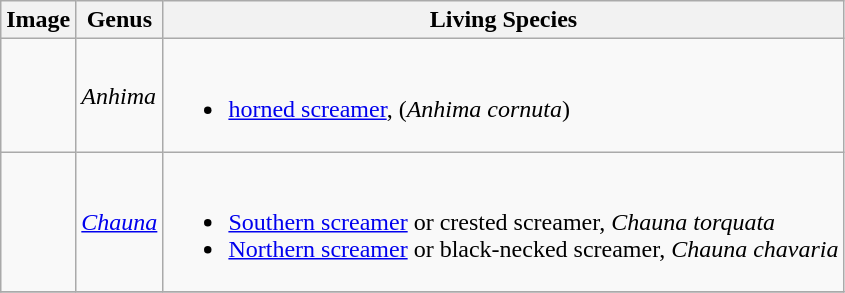<table class="wikitable">
<tr>
<th>Image</th>
<th>Genus</th>
<th>Living Species</th>
</tr>
<tr>
<td></td>
<td><em>Anhima </em></td>
<td><br><ul><li><a href='#'>horned screamer</a>, (<em>Anhima cornuta</em>)</li></ul></td>
</tr>
<tr>
<td></td>
<td><em><a href='#'>Chauna</a></em></td>
<td><br><ul><li><a href='#'>Southern screamer</a> or crested screamer, <em>Chauna torquata</em></li><li><a href='#'>Northern screamer</a> or black-necked screamer, <em>Chauna chavaria</em></li></ul></td>
</tr>
<tr>
</tr>
</table>
